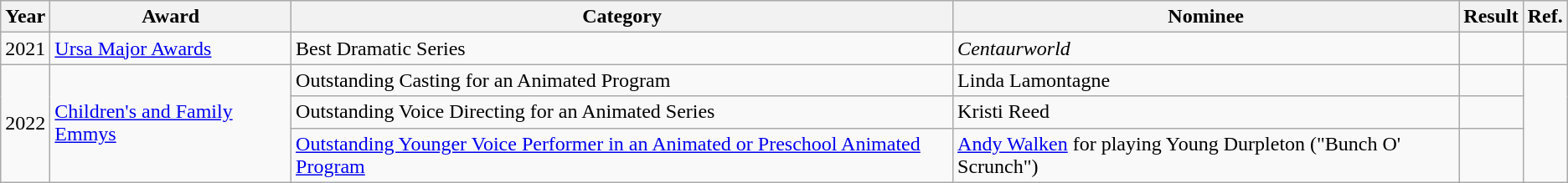<table class="wikitable sortable">
<tr>
<th>Year</th>
<th>Award</th>
<th>Category</th>
<th>Nominee</th>
<th>Result</th>
<th>Ref.</th>
</tr>
<tr>
<td>2021</td>
<td><a href='#'>Ursa Major Awards</a></td>
<td>Best Dramatic Series</td>
<td><em>Centaurworld</em></td>
<td></td>
<td></td>
</tr>
<tr>
<td rowspan=3>2022</td>
<td rowspan="3"><a href='#'>Children's and Family Emmys</a></td>
<td>Outstanding Casting for an Animated Program</td>
<td>Linda Lamontagne</td>
<td></td>
<td rowspan="3"></td>
</tr>
<tr>
<td>Outstanding Voice Directing for an Animated Series</td>
<td>Kristi Reed</td>
<td></td>
</tr>
<tr>
<td><a href='#'>Outstanding Younger Voice Performer in an Animated or Preschool Animated Program</a></td>
<td><a href='#'>Andy Walken</a> for playing Young Durpleton ("Bunch O' Scrunch")</td>
<td></td>
</tr>
</table>
